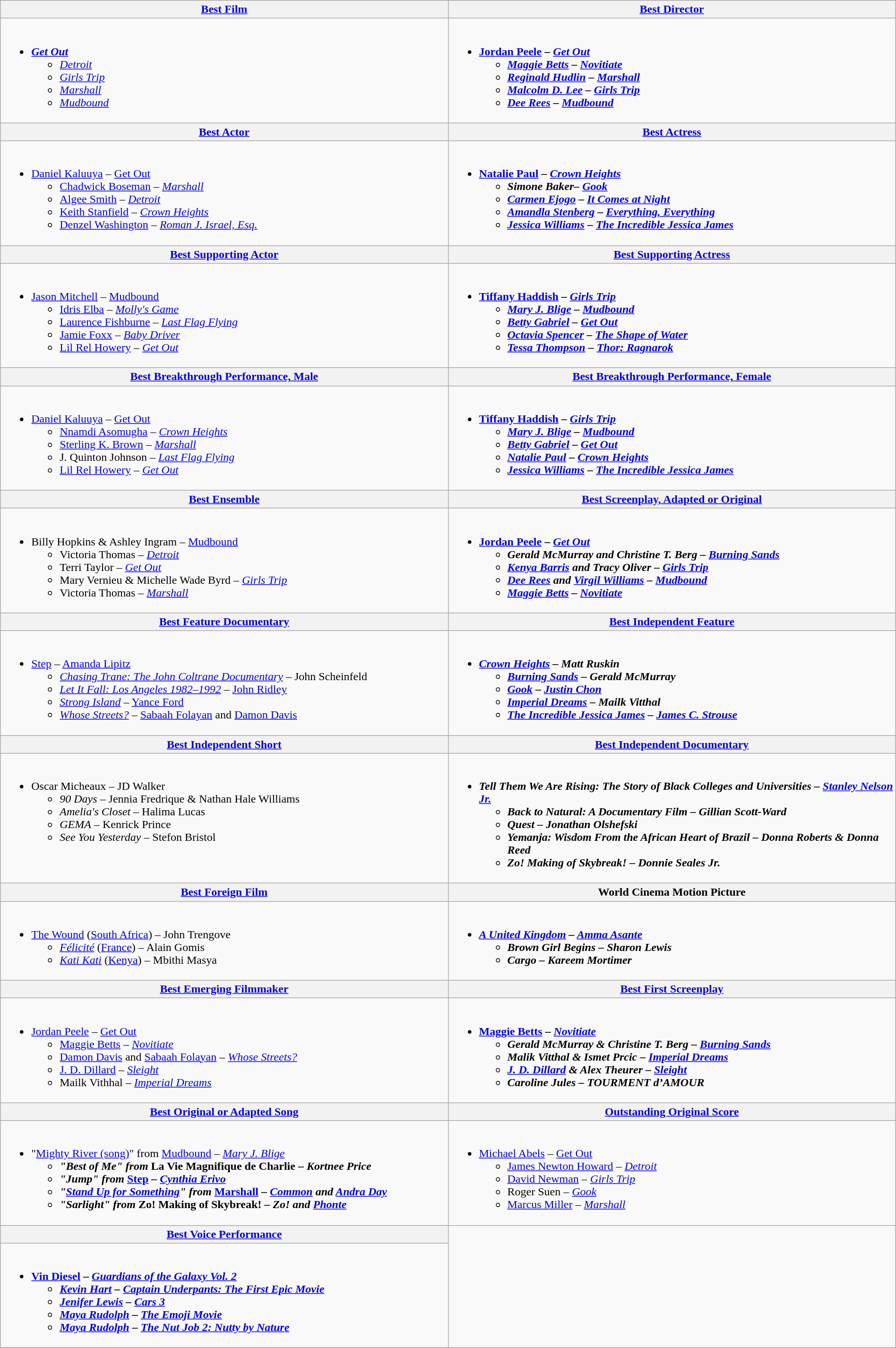<table class=wikitable width="100%">
<tr>
<th width="50%"><a href='#'>Best Film</a></th>
<th width="50%"><a href='#'>Best Director</a></th>
</tr>
<tr>
<td valign="top"><br><ul><li><strong><em><a href='#'>Get Out</a></em></strong><ul><li><em><a href='#'>Detroit</a></em></li><li><em><a href='#'>Girls Trip</a></em></li><li><em><a href='#'>Marshall</a></em></li><li><em><a href='#'>Mudbound</a></em></li></ul></li></ul></td>
<td valign="top"><br><ul><li><strong><a href='#'>Jordan Peele</a> – <em><a href='#'>Get Out</a><strong><em><ul><li><a href='#'>Maggie Betts</a> – </em><a href='#'>Novitiate</a><em></li><li><a href='#'>Reginald Hudlin</a> – </em><a href='#'>Marshall</a><em></li><li><a href='#'>Malcolm D. Lee</a> – </em><a href='#'>Girls Trip</a><em></li><li><a href='#'>Dee Rees</a> – </em><a href='#'>Mudbound</a><em></li></ul></li></ul></td>
</tr>
<tr>
<th width="50%"><a href='#'>Best Actor</a></th>
<th width="50%"><a href='#'>Best Actress</a></th>
</tr>
<tr>
<td valign="top"><br><ul><li></strong><a href='#'>Daniel Kaluuya</a> – </em><a href='#'>Get Out</a></em></strong><ul><li><a href='#'>Chadwick Boseman</a> – <em><a href='#'>Marshall</a></em></li><li><a href='#'>Algee Smith</a> – <em><a href='#'>Detroit</a></em></li><li><a href='#'>Keith Stanfield</a> – <em><a href='#'>Crown Heights</a></em></li><li><a href='#'>Denzel Washington</a> – <em><a href='#'>Roman J. Israel, Esq.</a></em></li></ul></li></ul></td>
<td valign="top"><br><ul><li><strong><a href='#'>Natalie Paul</a> – <em><a href='#'>Crown Heights</a><strong><em><ul><li>Simone Baker– </em><a href='#'>Gook</a><em></li><li><a href='#'>Carmen Ejogo</a> – </em><a href='#'>It Comes at Night</a><em></li><li><a href='#'>Amandla Stenberg</a> – </em><a href='#'>Everything, Everything</a><em></li><li><a href='#'>Jessica Williams</a> – </em><a href='#'>The Incredible Jessica James</a><em></li></ul></li></ul></td>
</tr>
<tr>
<th width="50%"><a href='#'>Best Supporting Actor</a></th>
<th width="50%"><a href='#'>Best Supporting Actress</a></th>
</tr>
<tr>
<td valign="top"><br><ul><li></strong><a href='#'>Jason Mitchell</a> – </em><a href='#'>Mudbound</a></em></strong><ul><li><a href='#'>Idris Elba</a> – <em><a href='#'>Molly's Game</a></em></li><li><a href='#'>Laurence Fishburne</a> – <em><a href='#'>Last Flag Flying</a></em></li><li><a href='#'>Jamie Foxx</a> – <em><a href='#'>Baby Driver</a></em></li><li><a href='#'>Lil Rel Howery</a> – <em><a href='#'>Get Out</a></em></li></ul></li></ul></td>
<td valign="top"><br><ul><li><strong><a href='#'>Tiffany Haddish</a> – <em><a href='#'>Girls Trip</a><strong><em><ul><li><a href='#'>Mary J. Blige</a> – </em><a href='#'>Mudbound</a><em></li><li><a href='#'>Betty Gabriel</a> – </em><a href='#'>Get Out</a><em></li><li><a href='#'>Octavia Spencer</a> – </em><a href='#'>The Shape of Water</a><em></li><li><a href='#'>Tessa Thompson</a> – </em><a href='#'>Thor: Ragnarok</a><em></li></ul></li></ul></td>
</tr>
<tr>
<th width="50%"><a href='#'>Best Breakthrough Performance, Male</a></th>
<th width="50%"><a href='#'>Best Breakthrough Performance, Female</a></th>
</tr>
<tr>
<td valign="top"><br><ul><li></strong><a href='#'>Daniel Kaluuya</a> – </em><a href='#'>Get Out</a></em></strong><ul><li><a href='#'>Nnamdi Asomugha</a> – <em><a href='#'>Crown Heights</a></em></li><li><a href='#'>Sterling K. Brown</a> – <em><a href='#'>Marshall</a></em></li><li>J. Quinton Johnson – <em><a href='#'>Last Flag Flying</a></em></li><li><a href='#'>Lil Rel Howery</a> – <em><a href='#'>Get Out</a></em></li></ul></li></ul></td>
<td valign="top"><br><ul><li><strong><a href='#'>Tiffany Haddish</a> – <em><a href='#'>Girls Trip</a><strong><em><ul><li><a href='#'>Mary J. Blige</a> – </em><a href='#'>Mudbound</a><em></li><li><a href='#'>Betty Gabriel</a> – </em><a href='#'>Get Out</a><em></li><li><a href='#'>Natalie Paul</a> – </em><a href='#'>Crown Heights</a><em></li><li><a href='#'>Jessica Williams</a> – </em><a href='#'>The Incredible Jessica James</a><em></li></ul></li></ul></td>
</tr>
<tr>
<th width="50%"><a href='#'>Best Ensemble</a></th>
<th width="50%"><a href='#'>Best Screenplay, Adapted or Original</a></th>
</tr>
<tr>
<td valign="top"><br><ul><li></strong>Billy Hopkins & Ashley Ingram – </em><a href='#'>Mudbound</a></em></strong><ul><li>Victoria Thomas – <em><a href='#'>Detroit</a></em></li><li>Terri Taylor – <em><a href='#'>Get Out</a></em></li><li>Mary Vernieu & Michelle Wade Byrd – <em><a href='#'>Girls Trip</a></em></li><li>Victoria Thomas – <em><a href='#'>Marshall</a></em></li></ul></li></ul></td>
<td valign="top"><br><ul><li><strong><a href='#'>Jordan Peele</a> – <em><a href='#'>Get Out</a><strong><em><ul><li>Gerald McMurray and Christine T. Berg – </em><a href='#'>Burning Sands</a><em></li><li><a href='#'>Kenya Barris</a> and Tracy Oliver – </em><a href='#'>Girls Trip</a><em></li><li><a href='#'>Dee Rees</a> and <a href='#'>Virgil Williams</a> – </em><a href='#'>Mudbound</a><em></li><li><a href='#'>Maggie Betts</a> – </em><a href='#'>Novitiate</a><em></li></ul></li></ul></td>
</tr>
<tr>
<th width="50%"><a href='#'>Best Feature Documentary</a></th>
<th width="50%"><a href='#'>Best Independent Feature</a></th>
</tr>
<tr>
<td valign="top"><br><ul><li></em></strong><a href='#'>Step</a></em> – <a href='#'>Amanda Lipitz</a></strong><ul><li><em><a href='#'>Chasing Trane: The John Coltrane Documentary</a></em> – John Scheinfeld</li><li><em><a href='#'>Let It Fall: Los Angeles 1982–1992</a></em> – <a href='#'>John Ridley</a></li><li><em><a href='#'>Strong Island</a></em> – <a href='#'>Yance Ford</a></li><li><em><a href='#'>Whose Streets?</a></em> – <a href='#'>Sabaah Folayan</a> and <a href='#'>Damon Davis</a></li></ul></li></ul></td>
<td valign="top"><br><ul><li><strong><em><a href='#'>Crown Heights</a><em> – Matt Ruskin<strong><ul><li></em><a href='#'>Burning Sands</a><em> – Gerald McMurray</li><li></em><a href='#'>Gook</a><em> – <a href='#'>Justin Chon</a></li><li></em><a href='#'>Imperial Dreams</a><em> – Mailk Vitthal</li><li></em><a href='#'>The Incredible Jessica James</a><em> – <a href='#'>James C. Strouse</a></li></ul></li></ul></td>
</tr>
<tr>
<th width="50%"><a href='#'>Best Independent Short</a></th>
<th width="50%"><a href='#'>Best Independent Documentary</a></th>
</tr>
<tr>
<td valign="top"><br><ul><li></em></strong>Oscar Micheaux</em> – JD Walker</strong><ul><li><em>90 Days</em> – Jennia Fredrique & Nathan Hale Williams</li><li><em>Amelia's Closet</em> – Halima Lucas</li><li><em>GEMA</em> – Kenrick Prince</li><li><em>See You Yesterday</em> – Stefon Bristol</li></ul></li></ul></td>
<td valign="top"><br><ul><li><strong><em>Tell Them We Are Rising: The Story of Black Colleges and Universities<em> – <a href='#'>Stanley Nelson Jr.</a><strong><ul><li></em>Back to Natural: A Documentary Film<em> – Gillian Scott-Ward</li><li></em>Quest<em> – Jonathan Olshefski</li><li></em>Yemanja: Wisdom From the African Heart of Brazil<em> – Donna Roberts & Donna Reed</li><li></em>Zo! Making of Skybreak!<em> – Donnie Seales Jr.</li></ul></li></ul></td>
</tr>
<tr>
<th width="50%"><a href='#'>Best Foreign Film</a></th>
<th width="50%">World Cinema Motion Picture</th>
</tr>
<tr>
<td valign="top"><br><ul><li></em></strong><a href='#'>The Wound</a></em> (<a href='#'>South Africa</a>) – John Trengove</strong><ul><li><em><a href='#'>Félicité</a></em> (<a href='#'>France</a>) – Alain Gomis</li><li><em><a href='#'>Kati Kati</a></em> (<a href='#'>Kenya</a>) – Mbithi Masya</li></ul></li></ul></td>
<td valign="top"><br><ul><li><strong><em><a href='#'>A United Kingdom</a><em> – <a href='#'>Amma Asante</a><strong><ul><li></em>Brown Girl Begins<em> – Sharon Lewis</li><li></em>Cargo<em> – Kareem Mortimer</li></ul></li></ul></td>
</tr>
<tr>
<th width="50%"><a href='#'>Best Emerging Filmmaker</a></th>
<th width="50%"><a href='#'>Best First Screenplay</a></th>
</tr>
<tr>
<td valign="top"><br><ul><li></strong><a href='#'>Jordan Peele</a> – </em><a href='#'>Get Out</a></em></strong><ul><li><a href='#'>Maggie Betts</a>  – <em><a href='#'>Novitiate</a></em></li><li><a href='#'>Damon Davis</a> and <a href='#'>Sabaah Folayan</a>  – <em><a href='#'>Whose Streets?</a></em></li><li><a href='#'>J. D. Dillard</a> – <em><a href='#'>Sleight</a></em></li><li>Mailk Vithhal – <em><a href='#'>Imperial Dreams</a></em></li></ul></li></ul></td>
<td valign="top"><br><ul><li><strong><a href='#'>Maggie Betts</a>  – <em><a href='#'>Novitiate</a><strong><em><ul><li>Gerald McMurray & Christine T. Berg – </em><a href='#'>Burning Sands</a><em></li><li>Malik Vitthal & Ismet Prcic – </em><a href='#'>Imperial Dreams</a><em></li><li><a href='#'>J. D. Dillard</a> & Alex Theurer – </em><a href='#'>Sleight</a><em></li><li>Caroline Jules – </em>TOURMENT d’AMOUR<em></li></ul></li></ul></td>
</tr>
<tr>
<th width="50%"><a href='#'>Best Original or Adapted Song</a></th>
<th width="50%"><a href='#'>Outstanding Original Score</a></th>
</tr>
<tr>
<td valign="top"><br><ul><li></strong>"<a href='#'>Mighty River (song)</a>" from </em><a href='#'>Mudbound</a><em> – <a href='#'>Mary J. Blige</a><strong><ul><li>"Best of Me" from </em>La Vie Magnifique de Charlie<em> – Kortnee Price</li><li>"Jump" from </em><a href='#'>Step</a><em> – <a href='#'>Cynthia Erivo</a></li><li>"<a href='#'>Stand Up for Something</a>" from </em><a href='#'>Marshall</a><em> – <a href='#'>Common</a> and <a href='#'>Andra Day</a></li><li>"Sarlight" from </em>Zo! Making of Skybreak!<em> – Zo! and <a href='#'>Phonte</a></li></ul></li></ul></td>
<td valign="top"><br><ul><li></strong><a href='#'>Michael Abels</a> – </em><a href='#'>Get Out</a></em></strong><ul><li><a href='#'>James Newton Howard</a> – <em><a href='#'>Detroit</a></em></li><li><a href='#'>David Newman</a> – <em><a href='#'>Girls Trip</a></em></li><li>Roger Suen – <em><a href='#'>Gook</a></em></li><li><a href='#'>Marcus Miller</a> – <em><a href='#'>Marshall</a></em></li></ul></li></ul></td>
</tr>
<tr>
<th width="50%"><a href='#'>Best Voice Performance</a></th>
</tr>
<tr>
<td valign="top"><br><ul><li><strong><a href='#'>Vin Diesel</a> – <em><a href='#'>Guardians of the Galaxy Vol. 2</a><strong><em><ul><li><a href='#'>Kevin Hart</a> – </em><a href='#'>Captain Underpants: The First Epic Movie</a><em></li><li><a href='#'>Jenifer Lewis</a> – </em><a href='#'>Cars 3</a><em></li><li><a href='#'>Maya Rudolph</a> – </em><a href='#'>The Emoji Movie</a><em></li><li><a href='#'>Maya Rudolph</a> – </em><a href='#'>The Nut Job 2: Nutty by Nature</a><em></li></ul></li></ul></td>
</tr>
<tr>
</tr>
</table>
